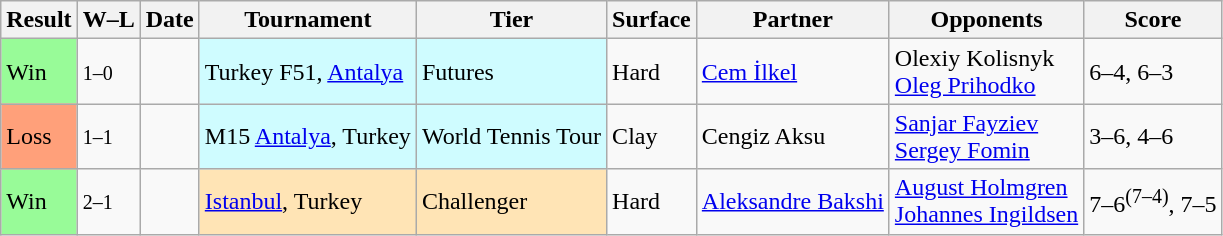<table class="sortable wikitable">
<tr>
<th>Result</th>
<th class=unsortable>W–L</th>
<th>Date</th>
<th>Tournament</th>
<th>Tier</th>
<th>Surface</th>
<th>Partner</th>
<th>Opponents</th>
<th class=unsortable>Score</th>
</tr>
<tr>
<td bgcolor=98FB98>Win</td>
<td><small>1–0</small></td>
<td></td>
<td style=background:#cffcff>Turkey F51, <a href='#'>Antalya</a></td>
<td style=background:#cffcff>Futures</td>
<td>Hard</td>
<td> <a href='#'>Cem İlkel</a></td>
<td> Olexiy Kolisnyk <br> <a href='#'>Oleg Prihodko</a></td>
<td>6–4, 6–3</td>
</tr>
<tr>
<td bgcolor=FFA07A>Loss</td>
<td><small>1–1</small></td>
<td></td>
<td style=background:#cffcff>M15 <a href='#'>Antalya</a>, Turkey</td>
<td style=background:#cffcff>World Tennis Tour</td>
<td>Clay</td>
<td> Cengiz Aksu</td>
<td> <a href='#'>Sanjar Fayziev</a><br> <a href='#'>Sergey Fomin</a></td>
<td>3–6, 4–6</td>
</tr>
<tr>
<td bgcolor=98FB98>Win</td>
<td><small>2–1</small></td>
<td><a href='#'></a></td>
<td style="background:moccasin;"><a href='#'>Istanbul</a>, Turkey</td>
<td style="background:moccasin;">Challenger</td>
<td>Hard</td>
<td> <a href='#'>Aleksandre Bakshi</a></td>
<td> <a href='#'>August Holmgren</a><br> <a href='#'>Johannes Ingildsen</a></td>
<td>7–6<sup>(7–4)</sup>, 7–5</td>
</tr>
</table>
